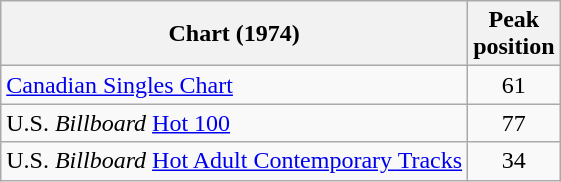<table class="wikitable sortable">
<tr>
<th>Chart (1974)</th>
<th>Peak<br>position</th>
</tr>
<tr>
<td><a href='#'>Canadian Singles Chart</a></td>
<td style="text-align:center;">61</td>
</tr>
<tr>
<td>U.S. <em>Billboard</em> <a href='#'>Hot 100</a></td>
<td style="text-align:center;">77</td>
</tr>
<tr>
<td>U.S. <em>Billboard</em> <a href='#'>Hot Adult Contemporary Tracks</a></td>
<td style="text-align:center;">34</td>
</tr>
</table>
